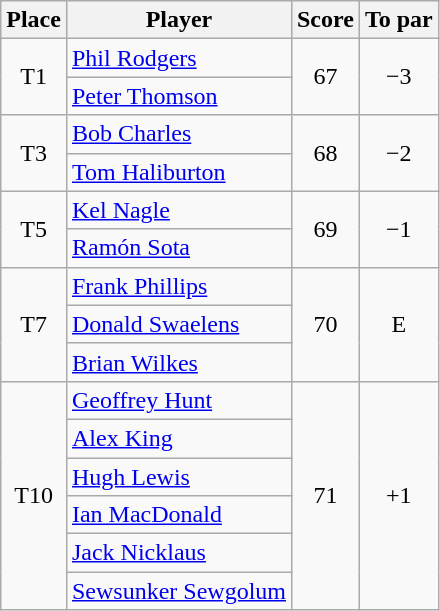<table class="wikitable">
<tr>
<th>Place</th>
<th>Player</th>
<th>Score</th>
<th>To par</th>
</tr>
<tr>
<td rowspan="2" align=center>T1</td>
<td> <a href='#'>Phil Rodgers</a></td>
<td rowspan="2" align=center>67</td>
<td rowspan="2" align=center>−3</td>
</tr>
<tr>
<td> <a href='#'>Peter Thomson</a></td>
</tr>
<tr>
<td rowspan="2" align=center>T3</td>
<td> <a href='#'>Bob Charles</a></td>
<td rowspan="2" align=center>68</td>
<td rowspan="2" align=center>−2</td>
</tr>
<tr>
<td> <a href='#'>Tom Haliburton</a></td>
</tr>
<tr>
<td rowspan="2" align=center>T5</td>
<td> <a href='#'>Kel Nagle</a></td>
<td rowspan="2" align=center>69</td>
<td rowspan="2" align=center>−1</td>
</tr>
<tr>
<td> <a href='#'>Ramón Sota</a></td>
</tr>
<tr>
<td rowspan="3" align=center>T7</td>
<td> <a href='#'>Frank Phillips</a></td>
<td rowspan="3" align=center>70</td>
<td rowspan="3" align=center>E</td>
</tr>
<tr>
<td> <a href='#'>Donald Swaelens</a></td>
</tr>
<tr>
<td> <a href='#'>Brian Wilkes</a></td>
</tr>
<tr>
<td rowspan="6" align=center>T10</td>
<td> <a href='#'>Geoffrey Hunt</a></td>
<td rowspan="6" align=center>71</td>
<td rowspan="6" align=center>+1</td>
</tr>
<tr>
<td> <a href='#'>Alex King</a></td>
</tr>
<tr>
<td> <a href='#'>Hugh Lewis</a></td>
</tr>
<tr>
<td> <a href='#'>Ian MacDonald</a></td>
</tr>
<tr>
<td> <a href='#'>Jack Nicklaus</a></td>
</tr>
<tr>
<td> <a href='#'>Sewsunker Sewgolum</a></td>
</tr>
</table>
